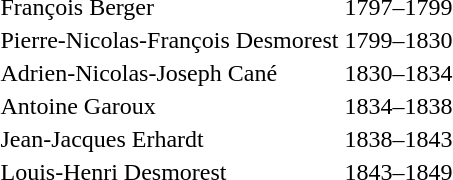<table>
<tr>
<td>François Berger</td>
<td>1797–1799</td>
</tr>
<tr>
<td>Pierre-Nicolas-François Desmorest</td>
<td>1799–1830</td>
</tr>
<tr>
<td>Adrien-Nicolas-Joseph Cané</td>
<td>1830–1834</td>
</tr>
<tr>
<td>Antoine Garoux</td>
<td>1834–1838</td>
</tr>
<tr>
<td>Jean-Jacques Erhardt</td>
<td>1838–1843</td>
</tr>
<tr>
<td>Louis-Henri Desmorest</td>
<td>1843–1849</td>
</tr>
</table>
